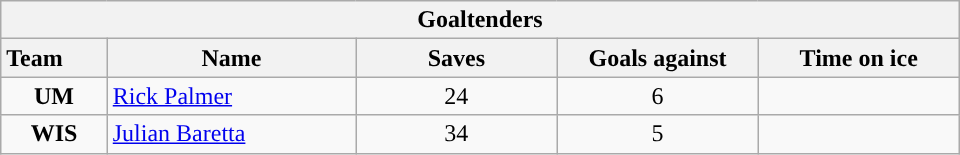<table class="wikitable" style="width:40em; text-align:right;">
<tr>
<th colspan=5>Goaltenders</th>
</tr>
<tr>
<th style="width:4em; text-align:left;">Team</th>
<th style="width:10em;">Name</th>
<th style="width:8em;">Saves</th>
<th style="width:8em;">Goals against</th>
<th style="width:8em;">Time on ice</th>
</tr>
<tr>
<td align=center><strong>UM</strong></td>
<td style="text-align:left;"><a href='#'>Rick Palmer</a></td>
<td align=center>24</td>
<td align=center>6</td>
<td align=center></td>
</tr>
<tr>
<td align=center><strong>WIS</strong></td>
<td style="text-align:left;"><a href='#'>Julian Baretta</a></td>
<td align=center>34</td>
<td align=center>5</td>
<td align=center></td>
</tr>
</table>
